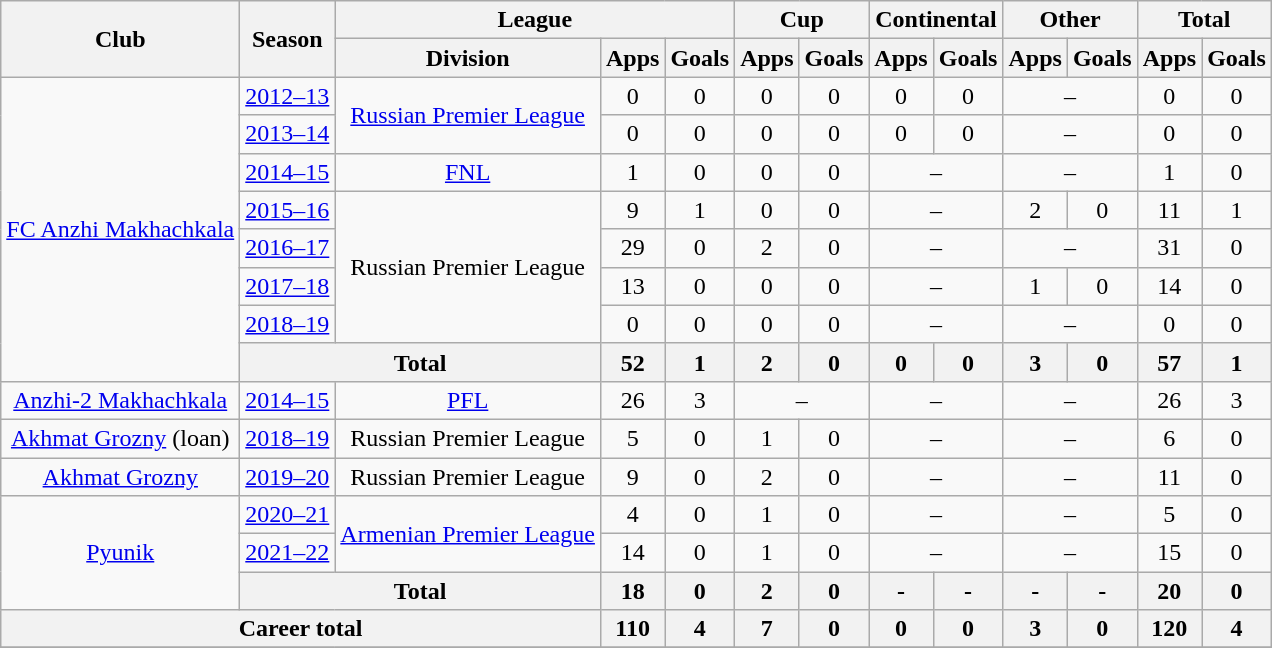<table class="wikitable" style="text-align: center;">
<tr>
<th rowspan=2>Club</th>
<th rowspan=2>Season</th>
<th colspan=3>League</th>
<th colspan=2>Cup</th>
<th colspan=2>Continental</th>
<th colspan=2>Other</th>
<th colspan=2>Total</th>
</tr>
<tr>
<th>Division</th>
<th>Apps</th>
<th>Goals</th>
<th>Apps</th>
<th>Goals</th>
<th>Apps</th>
<th>Goals</th>
<th>Apps</th>
<th>Goals</th>
<th>Apps</th>
<th>Goals</th>
</tr>
<tr>
<td rowspan=8><a href='#'>FC Anzhi Makhachkala</a></td>
<td><a href='#'>2012–13</a></td>
<td rowspan=2><a href='#'>Russian Premier League</a></td>
<td>0</td>
<td>0</td>
<td>0</td>
<td>0</td>
<td>0</td>
<td>0</td>
<td colspan=2>–</td>
<td>0</td>
<td>0</td>
</tr>
<tr>
<td><a href='#'>2013–14</a></td>
<td>0</td>
<td>0</td>
<td>0</td>
<td>0</td>
<td>0</td>
<td>0</td>
<td colspan=2>–</td>
<td>0</td>
<td>0</td>
</tr>
<tr>
<td><a href='#'>2014–15</a></td>
<td><a href='#'>FNL</a></td>
<td>1</td>
<td>0</td>
<td>0</td>
<td>0</td>
<td colspan=2>–</td>
<td colspan=2>–</td>
<td>1</td>
<td>0</td>
</tr>
<tr>
<td><a href='#'>2015–16</a></td>
<td rowspan=4>Russian Premier League</td>
<td>9</td>
<td>1</td>
<td>0</td>
<td>0</td>
<td colspan=2>–</td>
<td>2</td>
<td>0</td>
<td>11</td>
<td>1</td>
</tr>
<tr>
<td><a href='#'>2016–17</a></td>
<td>29</td>
<td>0</td>
<td>2</td>
<td>0</td>
<td colspan=2>–</td>
<td colspan=2>–</td>
<td>31</td>
<td>0</td>
</tr>
<tr>
<td><a href='#'>2017–18</a></td>
<td>13</td>
<td>0</td>
<td>0</td>
<td>0</td>
<td colspan=2>–</td>
<td>1</td>
<td>0</td>
<td>14</td>
<td>0</td>
</tr>
<tr>
<td><a href='#'>2018–19</a></td>
<td>0</td>
<td>0</td>
<td>0</td>
<td>0</td>
<td colspan=2>–</td>
<td colspan=2>–</td>
<td>0</td>
<td>0</td>
</tr>
<tr>
<th colspan=2>Total</th>
<th>52</th>
<th>1</th>
<th>2</th>
<th>0</th>
<th>0</th>
<th>0</th>
<th>3</th>
<th>0</th>
<th>57</th>
<th>1</th>
</tr>
<tr>
<td><a href='#'>Anzhi-2 Makhachkala</a></td>
<td><a href='#'>2014–15</a></td>
<td><a href='#'>PFL</a></td>
<td>26</td>
<td>3</td>
<td colspan=2>–</td>
<td colspan=2>–</td>
<td colspan=2>–</td>
<td>26</td>
<td>3</td>
</tr>
<tr>
<td><a href='#'>Akhmat Grozny</a> (loan)</td>
<td><a href='#'>2018–19</a></td>
<td>Russian Premier League</td>
<td>5</td>
<td>0</td>
<td>1</td>
<td>0</td>
<td colspan=2>–</td>
<td colspan=2>–</td>
<td>6</td>
<td>0</td>
</tr>
<tr>
<td><a href='#'>Akhmat Grozny</a></td>
<td><a href='#'>2019–20</a></td>
<td>Russian Premier League</td>
<td>9</td>
<td>0</td>
<td>2</td>
<td>0</td>
<td colspan=2>–</td>
<td colspan=2>–</td>
<td>11</td>
<td>0</td>
</tr>
<tr>
<td rowspan=3><a href='#'>Pyunik</a></td>
<td><a href='#'>2020–21</a></td>
<td rowspan=2><a href='#'>Armenian Premier League</a></td>
<td>4</td>
<td>0</td>
<td>1</td>
<td>0</td>
<td colspan=2>–</td>
<td colspan=2>–</td>
<td>5</td>
<td>0</td>
</tr>
<tr>
<td><a href='#'>2021–22</a></td>
<td>14</td>
<td>0</td>
<td>1</td>
<td>0</td>
<td colspan=2>–</td>
<td colspan=2>–</td>
<td>15</td>
<td>0</td>
</tr>
<tr>
<th colspan=2>Total</th>
<th>18</th>
<th>0</th>
<th>2</th>
<th>0</th>
<th>-</th>
<th>-</th>
<th>-</th>
<th>-</th>
<th>20</th>
<th>0</th>
</tr>
<tr>
<th colspan=3>Career total</th>
<th>110</th>
<th>4</th>
<th>7</th>
<th>0</th>
<th>0</th>
<th>0</th>
<th>3</th>
<th>0</th>
<th>120</th>
<th>4</th>
</tr>
<tr>
</tr>
</table>
